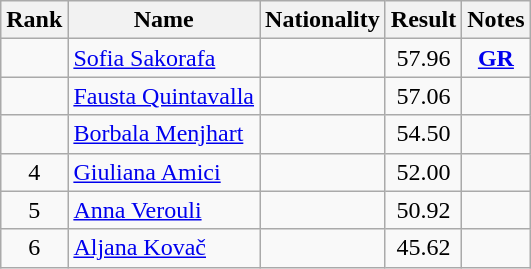<table class="wikitable sortable" style="text-align:center">
<tr>
<th>Rank</th>
<th>Name</th>
<th>Nationality</th>
<th>Result</th>
<th>Notes</th>
</tr>
<tr>
<td></td>
<td align=left><a href='#'>Sofia Sakorafa</a></td>
<td align=left></td>
<td>57.96</td>
<td><strong><a href='#'>GR</a></strong></td>
</tr>
<tr>
<td></td>
<td align=left><a href='#'>Fausta Quintavalla</a></td>
<td align=left></td>
<td>57.06</td>
<td></td>
</tr>
<tr>
<td></td>
<td align=left><a href='#'>Borbala Menjhart</a></td>
<td align=left></td>
<td>54.50</td>
<td></td>
</tr>
<tr>
<td>4</td>
<td align=left><a href='#'>Giuliana Amici</a></td>
<td align=left></td>
<td>52.00</td>
<td></td>
</tr>
<tr>
<td>5</td>
<td align=left><a href='#'>Anna Verouli</a></td>
<td align=left></td>
<td>50.92</td>
<td></td>
</tr>
<tr>
<td>6</td>
<td align=left><a href='#'>Aljana Kovač</a></td>
<td align=left></td>
<td>45.62</td>
<td></td>
</tr>
</table>
